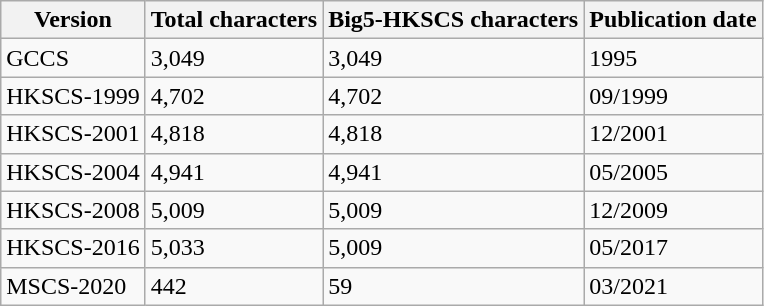<table class="wikitable">
<tr>
<th>Version</th>
<th>Total characters</th>
<th>Big5-HKSCS characters</th>
<th>Publication date</th>
</tr>
<tr>
<td>GCCS</td>
<td>3,049</td>
<td>3,049</td>
<td>1995</td>
</tr>
<tr>
<td>HKSCS-1999</td>
<td>4,702</td>
<td>4,702</td>
<td>09/1999</td>
</tr>
<tr>
<td>HKSCS-2001</td>
<td>4,818</td>
<td>4,818</td>
<td>12/2001</td>
</tr>
<tr>
<td>HKSCS-2004</td>
<td>4,941</td>
<td>4,941</td>
<td>05/2005</td>
</tr>
<tr>
<td>HKSCS-2008</td>
<td>5,009</td>
<td>5,009</td>
<td>12/2009</td>
</tr>
<tr>
<td>HKSCS-2016</td>
<td>5,033</td>
<td>5,009</td>
<td>05/2017</td>
</tr>
<tr>
<td>MSCS-2020</td>
<td>442</td>
<td>59</td>
<td>03/2021</td>
</tr>
</table>
